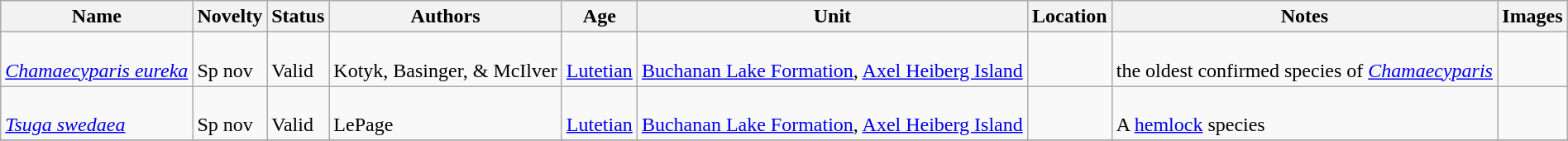<table class="wikitable sortable" align="center" width="100%">
<tr>
<th>Name</th>
<th>Novelty</th>
<th>Status</th>
<th>Authors</th>
<th>Age</th>
<th>Unit</th>
<th>Location</th>
<th>Notes</th>
<th>Images</th>
</tr>
<tr>
<td><br><em><a href='#'>Chamaecyparis eureka</a></em></td>
<td><br>Sp nov</td>
<td><br>Valid</td>
<td><br>Kotyk, Basinger, & McIlver</td>
<td><br><a href='#'>Lutetian</a></td>
<td><br><a href='#'>Buchanan Lake Formation</a>, <a href='#'>Axel Heiberg Island</a></td>
<td><br><br></td>
<td><br>the oldest confirmed species of <em><a href='#'>Chamaecyparis</a></em></td>
<td><br></td>
</tr>
<tr>
<td><br><em><a href='#'>Tsuga swedaea</a></em></td>
<td><br>Sp nov</td>
<td><br>Valid</td>
<td><br>LePage</td>
<td><br><a href='#'>Lutetian</a></td>
<td><br><a href='#'>Buchanan Lake Formation</a>, <a href='#'>Axel Heiberg Island</a></td>
<td><br><br></td>
<td><br>A <a href='#'>hemlock</a> species</td>
<td></td>
</tr>
<tr>
</tr>
</table>
